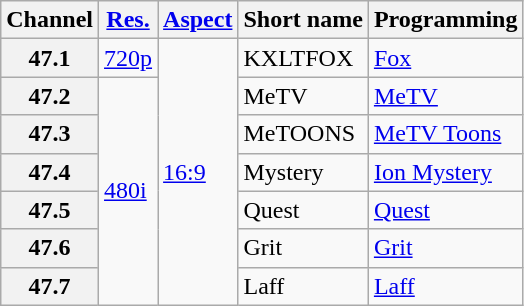<table class="wikitable">
<tr>
<th>Channel</th>
<th><a href='#'>Res.</a></th>
<th><a href='#'>Aspect</a></th>
<th>Short name</th>
<th>Programming</th>
</tr>
<tr>
<th scope = "row">47.1</th>
<td><a href='#'>720p</a></td>
<td rowspan="7"><a href='#'>16:9</a></td>
<td>KXLTFOX</td>
<td><a href='#'>Fox</a></td>
</tr>
<tr>
<th scope = "row">47.2</th>
<td rowspan="6"><a href='#'>480i</a></td>
<td>MeTV</td>
<td><a href='#'>MeTV</a></td>
</tr>
<tr>
<th scope = "row">47.3</th>
<td>MeTOONS</td>
<td><a href='#'>MeTV Toons</a></td>
</tr>
<tr>
<th scope = "row">47.4</th>
<td>Mystery</td>
<td><a href='#'>Ion Mystery</a></td>
</tr>
<tr>
<th scope = "row">47.5</th>
<td>Quest</td>
<td><a href='#'>Quest</a></td>
</tr>
<tr>
<th scope = "row">47.6</th>
<td>Grit</td>
<td><a href='#'>Grit</a></td>
</tr>
<tr>
<th scope = "row">47.7</th>
<td>Laff</td>
<td><a href='#'>Laff</a></td>
</tr>
</table>
